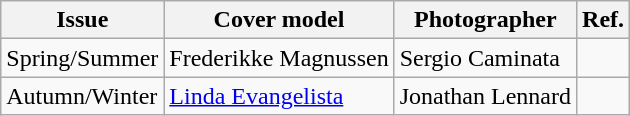<table class="wikitable">
<tr>
<th>Issue</th>
<th>Cover model</th>
<th>Photographer</th>
<th>Ref.</th>
</tr>
<tr>
<td>Spring/Summer</td>
<td>Frederikke Magnussen</td>
<td>Sergio Caminata</td>
<td></td>
</tr>
<tr>
<td>Autumn/Winter</td>
<td><a href='#'>Linda Evangelista</a></td>
<td>Jonathan Lennard</td>
<td></td>
</tr>
</table>
